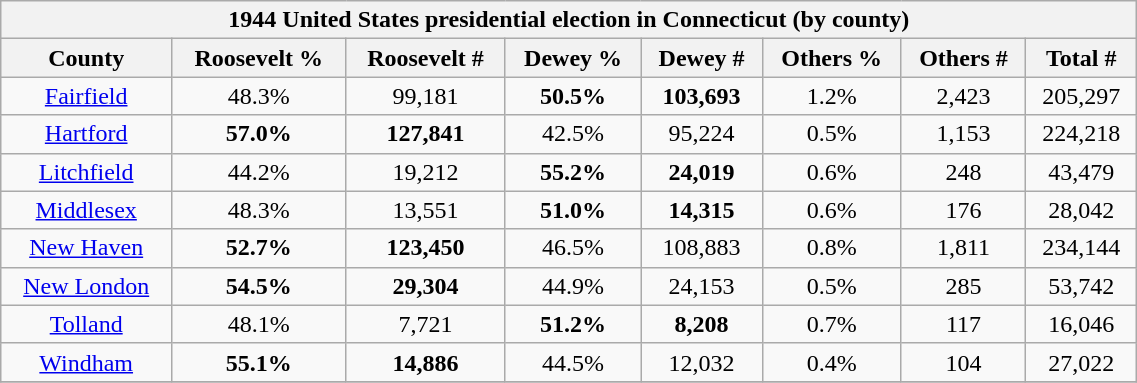<table width="60%" class="wikitable sortable">
<tr>
<th colspan="8">1944 United States presidential election in Connecticut (by county) </th>
</tr>
<tr>
<th>County</th>
<th>Roosevelt %</th>
<th>Roosevelt #</th>
<th>Dewey %</th>
<th>Dewey #</th>
<th>Others %</th>
<th>Others #</th>
<th>Total #</th>
</tr>
<tr>
<td align="center" ><a href='#'>Fairfield</a></td>
<td align="center">48.3%</td>
<td align="center">99,181</td>
<td align="center"><strong>50.5%</strong></td>
<td align="center"><strong>103,693</strong></td>
<td align="center">1.2%</td>
<td align="center">2,423</td>
<td align="center">205,297</td>
</tr>
<tr>
<td align="center" ><a href='#'>Hartford</a></td>
<td align="center"><strong>57.0%</strong></td>
<td align="center"><strong>127,841</strong></td>
<td align="center">42.5%</td>
<td align="center">95,224</td>
<td align="center">0.5%</td>
<td align="center">1,153</td>
<td align="center">224,218</td>
</tr>
<tr>
<td align="center" ><a href='#'>Litchfield</a></td>
<td align="center">44.2%</td>
<td align="center">19,212</td>
<td align="center"><strong>55.2%</strong></td>
<td align="center"><strong>24,019</strong></td>
<td align="center">0.6%</td>
<td align="center">248</td>
<td align="center">43,479</td>
</tr>
<tr>
<td align="center" ><a href='#'>Middlesex</a></td>
<td align="center">48.3%</td>
<td align="center">13,551</td>
<td align="center"><strong>51.0%</strong></td>
<td align="center"><strong>14,315</strong></td>
<td align="center">0.6%</td>
<td align="center">176</td>
<td align="center">28,042</td>
</tr>
<tr>
<td align="center" ><a href='#'>New Haven</a></td>
<td align="center"><strong>52.7%</strong></td>
<td align="center"><strong>123,450</strong></td>
<td align="center">46.5%</td>
<td align="center">108,883</td>
<td align="center">0.8%</td>
<td align="center">1,811</td>
<td align="center">234,144</td>
</tr>
<tr>
<td align="center" ><a href='#'>New London</a></td>
<td align="center"><strong>54.5%</strong></td>
<td align="center"><strong>29,304</strong></td>
<td align="center">44.9%</td>
<td align="center">24,153</td>
<td align="center">0.5%</td>
<td align="center">285</td>
<td align="center">53,742</td>
</tr>
<tr>
<td align="center" ><a href='#'>Tolland</a></td>
<td align="center">48.1%</td>
<td align="center">7,721</td>
<td align="center"><strong>51.2%</strong></td>
<td align="center"><strong>8,208</strong></td>
<td align="center">0.7%</td>
<td align="center">117</td>
<td align="center">16,046</td>
</tr>
<tr>
<td align="center" ><a href='#'>Windham</a></td>
<td align="center"><strong>55.1%</strong></td>
<td align="center"><strong>14,886</strong></td>
<td align="center">44.5%</td>
<td align="center">12,032</td>
<td align="center">0.4%</td>
<td align="center">104</td>
<td align="center">27,022</td>
</tr>
<tr>
</tr>
</table>
